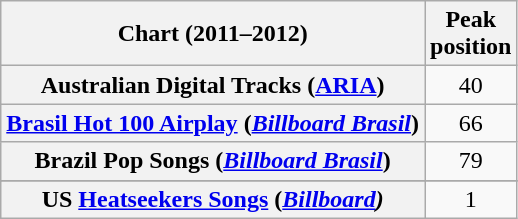<table class="wikitable sortable plainrowheaders">
<tr>
<th scope="col">Chart (2011–2012)</th>
<th scope="col">Peak<br>position</th>
</tr>
<tr>
<th scope="row">Australian Digital Tracks (<a href='#'>ARIA</a>)</th>
<td style="text-align:center;">40</td>
</tr>
<tr>
<th scope="row"><a href='#'>Brasil Hot 100 Airplay</a> (<em><a href='#'>Billboard Brasil</a></em>)</th>
<td style="text-align:center;">66</td>
</tr>
<tr>
<th scope="row">Brazil Pop Songs (<em><a href='#'>Billboard Brasil</a></em>)</th>
<td style="text-align:center;">79</td>
</tr>
<tr>
</tr>
<tr>
</tr>
<tr>
</tr>
<tr>
</tr>
<tr>
</tr>
<tr>
</tr>
<tr>
<th scope="row">US <a href='#'>Heatseekers Songs</a> (<em><a href='#'>Billboard</a>)</em></th>
<td style="text-align:center;">1</td>
</tr>
</table>
